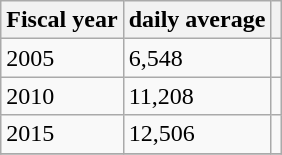<table class="wikitable">
<tr>
<th>Fiscal year</th>
<th>daily average</th>
<th></th>
</tr>
<tr>
<td>2005</td>
<td>6,548</td>
<td></td>
</tr>
<tr>
<td>2010</td>
<td>11,208</td>
<td></td>
</tr>
<tr>
<td>2015</td>
<td>12,506</td>
<td></td>
</tr>
<tr>
</tr>
</table>
